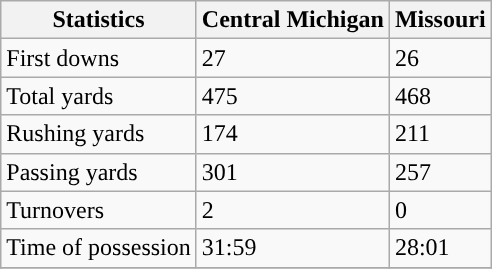<table class="wikitable">
<tr>
<th>Statistics</th>
<th>Central Michigan</th>
<th>Missouri</th>
</tr>
<tr>
<td>First downs</td>
<td>27</td>
<td>26</td>
</tr>
<tr>
<td>Total yards</td>
<td>475</td>
<td>468</td>
</tr>
<tr>
<td>Rushing yards</td>
<td>174</td>
<td>211</td>
</tr>
<tr>
<td>Passing yards</td>
<td>301</td>
<td>257</td>
</tr>
<tr>
<td>Turnovers</td>
<td>2</td>
<td>0</td>
</tr>
<tr>
<td>Time of possession</td>
<td>31:59</td>
<td>28:01</td>
</tr>
<tr>
</tr>
</table>
